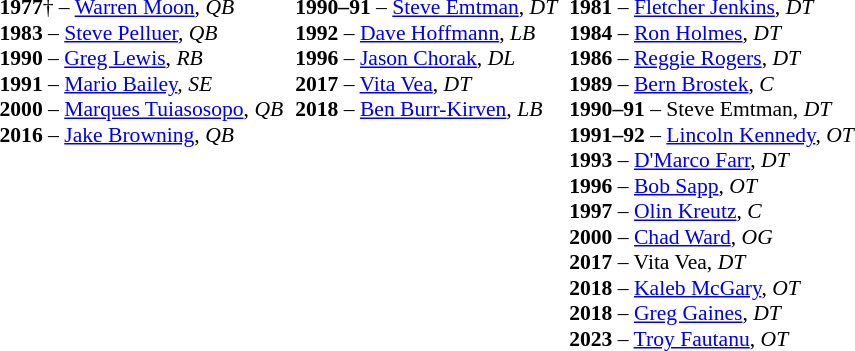<table cellpadding="3" style="font-size:.9em">
<tr>
</tr>
<tr>
</tr>
<tr style="vertical-align:top;">
<td><strong>1977</strong>† – <a href='#'>Warren Moon</a>, <em>QB</em><br><strong>1983</strong> – <a href='#'>Steve Pelluer</a>, <em>QB</em><br><strong>1990</strong> – <a href='#'>Greg Lewis</a>, <em>RB</em><br><strong>1991</strong> – <a href='#'>Mario Bailey</a>, <em>SE</em><br><strong>2000</strong> – <a href='#'>Marques Tuiasosopo</a>, <em>QB</em><br><strong>2016</strong> – <a href='#'>Jake Browning</a>, <em>QB</em></td>
<td><strong>1990–91</strong> – <a href='#'>Steve Emtman</a>, <em>DT</em><br><strong>1992</strong> – <a href='#'>Dave Hoffmann</a>, <em>LB</em><br><strong>1996</strong> – <a href='#'>Jason Chorak</a>, <em>DL</em><br><strong>2017</strong> – <a href='#'>Vita Vea</a>, <em>DT</em><br><strong>2018</strong> – <a href='#'>Ben Burr-Kirven</a>, <em>LB</em></td>
<td><strong>1981</strong> – <a href='#'>Fletcher Jenkins</a>, <em>DT</em><br><strong>1984</strong> – <a href='#'>Ron Holmes</a>, <em>DT</em><br><strong>1986</strong> – <a href='#'>Reggie Rogers</a>, <em>DT</em><br><strong>1989</strong> – <a href='#'>Bern Brostek</a>, <em>C</em><br><strong>1990–91</strong> – Steve Emtman, <em>DT</em><br><strong>1991–92</strong> – <a href='#'>Lincoln Kennedy</a>, <em>OT</em><br><strong>1993</strong> – <a href='#'>D'Marco Farr</a>, <em>DT</em><br><strong>1996</strong> – <a href='#'>Bob Sapp</a>, <em>OT</em><br><strong>1997</strong> – <a href='#'>Olin Kreutz</a>, <em>C</em><br><strong>2000</strong> – <a href='#'>Chad Ward</a>, <em>OG</em><br><strong>2017</strong> – Vita Vea, <em>DT</em><br><strong>2018</strong> – <a href='#'>Kaleb McGary</a>, <em>OT</em><br><strong>2018</strong> – <a href='#'>Greg Gaines</a>, <em>DT</em><br><strong>2023</strong> – <a href='#'>Troy Fautanu</a>, <em>OT</em></td>
</tr>
</table>
